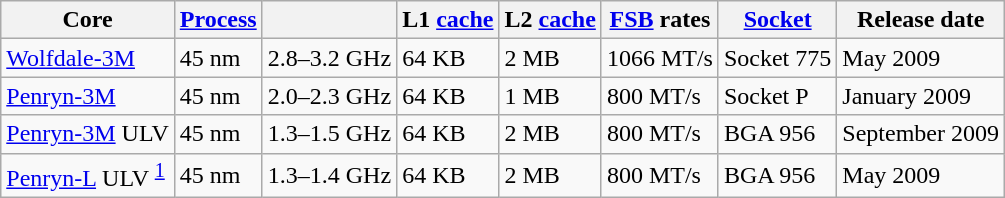<table class=wikitable>
<tr>
<th>Core</th>
<th><a href='#'>Process</a></th>
<th></th>
<th>L1 <a href='#'>cache</a></th>
<th>L2 <a href='#'>cache</a></th>
<th><a href='#'>FSB</a> rates</th>
<th><a href='#'>Socket</a></th>
<th>Release date</th>
</tr>
<tr>
<td><a href='#'>Wolfdale-3M</a></td>
<td>45 nm</td>
<td>2.8–3.2 GHz</td>
<td>64 KB</td>
<td>2 MB</td>
<td>1066 MT/s</td>
<td>Socket 775</td>
<td>May 2009</td>
</tr>
<tr>
<td><a href='#'>Penryn-3M</a></td>
<td>45 nm</td>
<td>2.0–2.3 GHz</td>
<td>64 KB</td>
<td>1 MB</td>
<td>800 MT/s</td>
<td>Socket P</td>
<td>January 2009</td>
</tr>
<tr>
<td><a href='#'>Penryn-3M</a> ULV</td>
<td>45 nm</td>
<td>1.3–1.5 GHz</td>
<td>64 KB</td>
<td>2 MB</td>
<td>800 MT/s</td>
<td>BGA 956</td>
<td>September 2009</td>
</tr>
<tr>
<td><a href='#'>Penryn-L</a> ULV <sup><a href='#'>1</a></sup></td>
<td>45 nm</td>
<td>1.3–1.4 GHz</td>
<td>64 KB</td>
<td>2 MB</td>
<td>800 MT/s</td>
<td>BGA 956</td>
<td>May 2009</td>
</tr>
</table>
